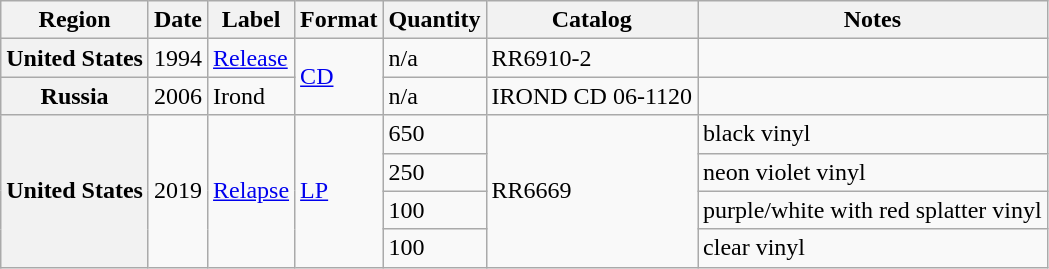<table class="wikitable plainrowheaders">
<tr>
<th>Region</th>
<th>Date</th>
<th>Label</th>
<th>Format</th>
<th>Quantity</th>
<th>Catalog</th>
<th>Notes</th>
</tr>
<tr>
<th scope="row">United States</th>
<td>1994</td>
<td><a href='#'>Release</a></td>
<td rowspan="2"><a href='#'>CD</a></td>
<td>n/a</td>
<td>RR6910-2</td>
<td></td>
</tr>
<tr>
<th scope="row">Russia</th>
<td>2006</td>
<td>Irond</td>
<td>n/a</td>
<td>IROND CD 06-1120</td>
<td></td>
</tr>
<tr>
<th scope="row" rowspan="4">United States</th>
<td rowspan="4">2019</td>
<td rowspan="4"><a href='#'>Relapse</a></td>
<td rowspan="4"><a href='#'>LP</a></td>
<td>650</td>
<td rowspan="4">RR6669</td>
<td>black vinyl</td>
</tr>
<tr>
<td>250</td>
<td>neon violet vinyl</td>
</tr>
<tr>
<td>100</td>
<td>purple/white with red splatter vinyl</td>
</tr>
<tr>
<td>100</td>
<td>clear vinyl</td>
</tr>
</table>
